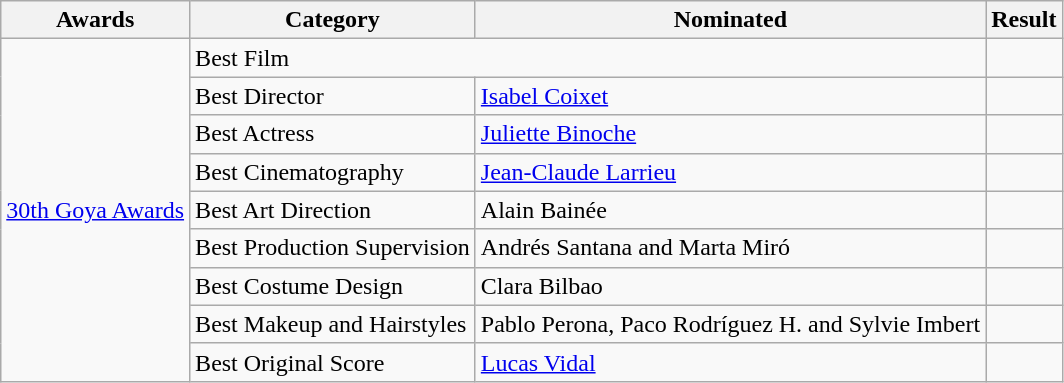<table class=wikitable>
<tr>
<th>Awards</th>
<th>Category</th>
<th>Nominated</th>
<th>Result</th>
</tr>
<tr>
<td rowspan=9><a href='#'>30th Goya Awards</a></td>
<td colspan=2>Best Film</td>
<td></td>
</tr>
<tr>
<td>Best Director</td>
<td><a href='#'>Isabel Coixet</a></td>
<td></td>
</tr>
<tr>
<td>Best Actress</td>
<td><a href='#'>Juliette Binoche</a></td>
<td></td>
</tr>
<tr>
<td>Best Cinematography</td>
<td><a href='#'>Jean-Claude Larrieu</a></td>
<td></td>
</tr>
<tr>
<td>Best Art Direction</td>
<td>Alain Bainée</td>
<td></td>
</tr>
<tr>
<td>Best Production Supervision</td>
<td>Andrés Santana and Marta Miró</td>
<td></td>
</tr>
<tr>
<td>Best Costume Design</td>
<td>Clara Bilbao</td>
<td></td>
</tr>
<tr>
<td>Best Makeup and Hairstyles</td>
<td>Pablo Perona, Paco Rodríguez H. and Sylvie Imbert</td>
<td></td>
</tr>
<tr>
<td>Best Original Score</td>
<td><a href='#'>Lucas Vidal</a></td>
<td></td>
</tr>
</table>
